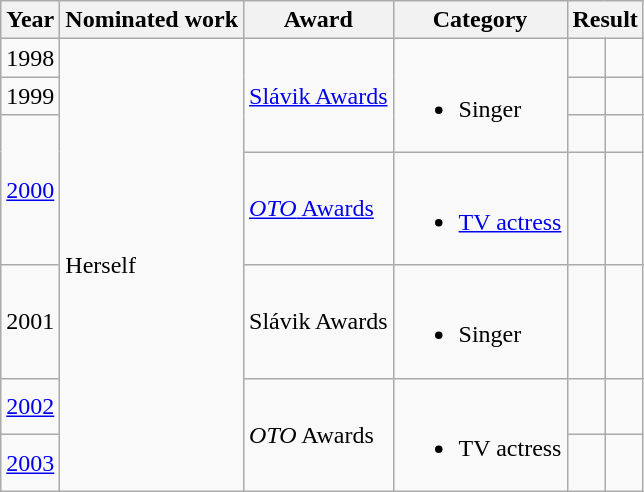<table class="wikitable">
<tr>
<th>Year</th>
<th>Nominated work</th>
<th>Award</th>
<th>Category</th>
<th colspan=2>Result</th>
</tr>
<tr>
<td>1998</td>
<td rowspan=7>Herself</td>
<td rowspan=3><a href='#'>Slávik Awards</a></td>
<td rowspan=3><br><ul><li>Singer</li></ul></td>
<td></td>
<td></td>
</tr>
<tr>
<td>1999</td>
<td></td>
<td></td>
</tr>
<tr>
<td rowspan=2><a href='#'>2000</a></td>
<td></td>
<td></td>
</tr>
<tr>
<td><a href='#'><em>OTO</em> Awards</a></td>
<td><br><ul><li><a href='#'>TV actress</a></li></ul></td>
<td></td>
<td></td>
</tr>
<tr>
<td>2001</td>
<td>Slávik Awards</td>
<td><br><ul><li>Singer</li></ul></td>
<td></td>
<td></td>
</tr>
<tr>
<td><a href='#'>2002</a></td>
<td rowspan=2><em>OTO</em> Awards</td>
<td rowspan=2><br><ul><li>TV actress</li></ul></td>
<td></td>
<td></td>
</tr>
<tr>
<td><a href='#'>2003</a></td>
<td></td>
<td></td>
</tr>
</table>
